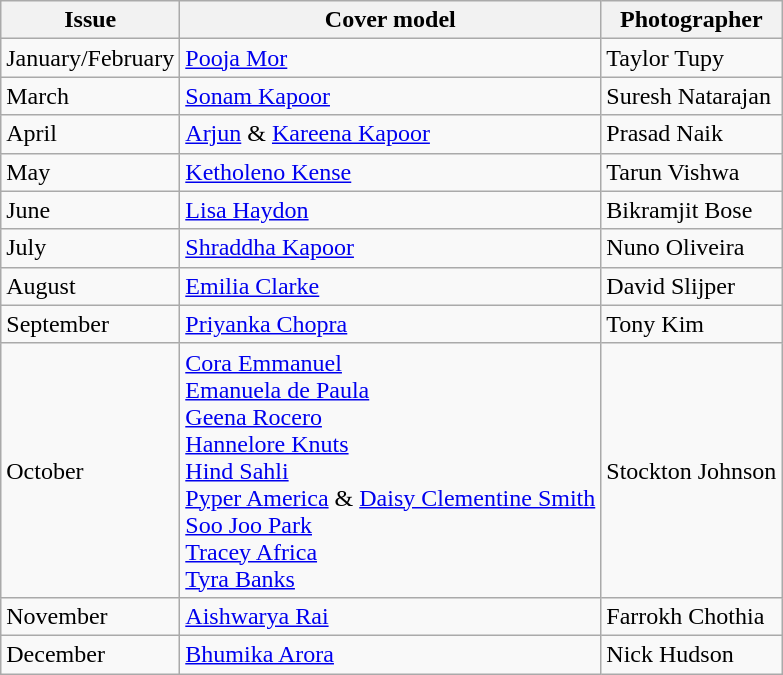<table class="sortable wikitable">
<tr>
<th>Issue</th>
<th>Cover model</th>
<th>Photographer</th>
</tr>
<tr>
<td>January/February</td>
<td><a href='#'>Pooja Mor</a></td>
<td>Taylor Tupy</td>
</tr>
<tr>
<td>March</td>
<td><a href='#'>Sonam Kapoor</a></td>
<td>Suresh Natarajan</td>
</tr>
<tr>
<td>April</td>
<td><a href='#'>Arjun</a> & <a href='#'>Kareena Kapoor</a></td>
<td>Prasad Naik</td>
</tr>
<tr>
<td>May</td>
<td><a href='#'>Ketholeno Kense</a></td>
<td>Tarun Vishwa</td>
</tr>
<tr>
<td>June</td>
<td><a href='#'>Lisa Haydon</a></td>
<td>Bikramjit Bose</td>
</tr>
<tr>
<td>July</td>
<td><a href='#'>Shraddha Kapoor</a></td>
<td>Nuno Oliveira</td>
</tr>
<tr>
<td>August</td>
<td><a href='#'>Emilia Clarke</a></td>
<td>David Slijper</td>
</tr>
<tr>
<td>September</td>
<td><a href='#'>Priyanka Chopra</a></td>
<td>Tony Kim</td>
</tr>
<tr>
<td>October</td>
<td><a href='#'>Cora Emmanuel</a><br><a href='#'>Emanuela de Paula</a><br><a href='#'>Geena Rocero</a><br><a href='#'>Hannelore Knuts</a><br><a href='#'>Hind Sahli</a><br><a href='#'>Pyper America</a> & <a href='#'>Daisy Clementine Smith</a><br><a href='#'>Soo Joo Park</a><br><a href='#'>Tracey Africa</a><br><a href='#'>Tyra Banks</a></td>
<td>Stockton Johnson</td>
</tr>
<tr>
<td>November</td>
<td><a href='#'>Aishwarya Rai</a></td>
<td>Farrokh Chothia</td>
</tr>
<tr>
<td>December</td>
<td><a href='#'>Bhumika Arora</a></td>
<td>Nick Hudson</td>
</tr>
</table>
